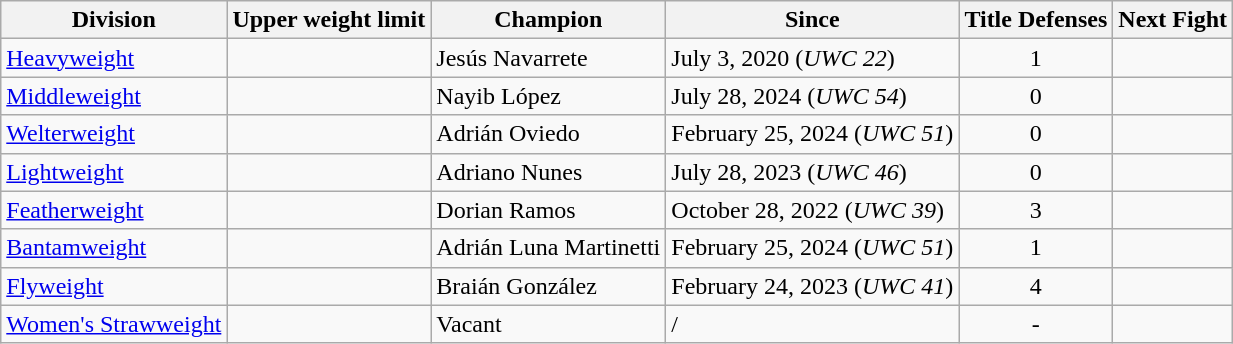<table class="wikitable">
<tr>
<th>Division</th>
<th>Upper weight limit</th>
<th>Champion</th>
<th>Since</th>
<th>Title Defenses</th>
<th>Next Fight</th>
</tr>
<tr>
<td><a href='#'>Heavyweight</a></td>
<td></td>
<td> Jesús Navarrete</td>
<td>July 3, 2020 (<em>UWC 22</em>)</td>
<td align=center>1</td>
<td></td>
</tr>
<tr>
<td><a href='#'>Middleweight</a></td>
<td></td>
<td> Nayib López</td>
<td>July 28, 2024 (<em>UWC 54</em>)</td>
<td align=center>0</td>
<td></td>
</tr>
<tr>
<td><a href='#'>Welterweight</a></td>
<td></td>
<td> Adrián Oviedo</td>
<td>February 25, 2024 (<em>UWC 51</em>)</td>
<td align=center>0</td>
<td></td>
</tr>
<tr>
<td><a href='#'>Lightweight</a></td>
<td></td>
<td> Adriano Nunes</td>
<td>July 28, 2023 (<em>UWC 46</em>)</td>
<td align=center>0</td>
<td></td>
</tr>
<tr>
<td><a href='#'>Featherweight</a></td>
<td></td>
<td> Dorian Ramos</td>
<td>October 28, 2022 (<em>UWC 39</em>)</td>
<td align=center>3</td>
<td></td>
</tr>
<tr>
<td><a href='#'>Bantamweight</a></td>
<td></td>
<td> Adrián Luna Martinetti</td>
<td>February 25, 2024 (<em>UWC 51</em>)</td>
<td align=center>1</td>
<td></td>
</tr>
<tr>
<td><a href='#'>Flyweight</a></td>
<td></td>
<td> Braián González</td>
<td>February 24, 2023 (<em>UWC 41</em>)</td>
<td align=center>4</td>
<td></td>
</tr>
<tr>
<td><a href='#'>Women's Strawweight</a></td>
<td></td>
<td>Vacant</td>
<td>/</td>
<td align=center>-</td>
<td></td>
</tr>
</table>
